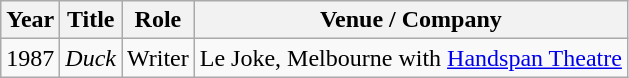<table class="wikitable sortable">
<tr>
<th>Year</th>
<th>Title</th>
<th>Role</th>
<th>Venue / Company</th>
</tr>
<tr>
<td>1987</td>
<td><em>Duck</em></td>
<td>Writer</td>
<td>Le Joke, Melbourne with <a href='#'>Handspan Theatre</a></td>
</tr>
</table>
